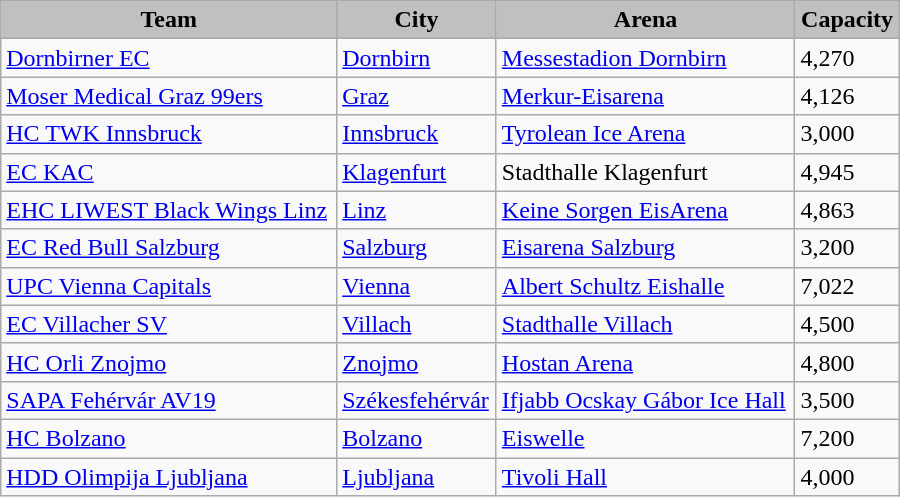<table class="wikitable" width="600px">
<tr style="font-weight:bold; background:#C0C0C0; text-align:center;">
<td>Team</td>
<td>City</td>
<td>Arena</td>
<td>Capacity</td>
</tr>
<tr>
<td><a href='#'>Dornbirner EC</a></td>
<td> <a href='#'>Dornbirn</a></td>
<td><a href='#'>Messestadion Dornbirn</a></td>
<td>4,270</td>
</tr>
<tr>
<td><a href='#'>Moser Medical Graz 99ers</a></td>
<td>  <a href='#'>Graz</a></td>
<td><a href='#'>Merkur-Eisarena</a></td>
<td>4,126</td>
</tr>
<tr>
<td><a href='#'>HC TWK Innsbruck</a></td>
<td> <a href='#'>Innsbruck</a></td>
<td><a href='#'>Tyrolean Ice Arena</a></td>
<td>3,000</td>
</tr>
<tr>
<td><a href='#'>EC KAC</a></td>
<td> <a href='#'>Klagenfurt</a></td>
<td>Stadthalle Klagenfurt</td>
<td>4,945</td>
</tr>
<tr>
<td><a href='#'>EHC LIWEST Black Wings Linz</a></td>
<td> <a href='#'>Linz</a></td>
<td><a href='#'>Keine Sorgen EisArena</a></td>
<td>4,863</td>
</tr>
<tr>
<td><a href='#'>EC Red Bull Salzburg</a></td>
<td> <a href='#'>Salzburg</a></td>
<td><a href='#'>Eisarena Salzburg</a></td>
<td>3,200</td>
</tr>
<tr>
<td><a href='#'>UPC Vienna Capitals</a></td>
<td> <a href='#'>Vienna</a></td>
<td><a href='#'>Albert Schultz Eishalle</a></td>
<td>7,022</td>
</tr>
<tr>
<td><a href='#'>EC Villacher SV</a></td>
<td> <a href='#'>Villach</a></td>
<td><a href='#'>Stadthalle Villach</a></td>
<td>4,500</td>
</tr>
<tr>
<td><a href='#'>HC Orli Znojmo</a></td>
<td> <a href='#'>Znojmo</a></td>
<td><a href='#'>Hostan Arena</a></td>
<td>4,800</td>
</tr>
<tr>
<td><a href='#'>SAPA Fehérvár AV19</a></td>
<td> <a href='#'>Székesfehérvár</a></td>
<td><a href='#'>Ifjabb Ocskay Gábor Ice Hall</a></td>
<td>3,500</td>
</tr>
<tr>
<td><a href='#'>HC Bolzano</a></td>
<td> <a href='#'>Bolzano</a></td>
<td><a href='#'>Eiswelle</a></td>
<td>7,200</td>
</tr>
<tr>
<td><a href='#'>HDD Olimpija Ljubljana</a></td>
<td>  <a href='#'>Ljubljana</a></td>
<td><a href='#'>Tivoli Hall</a></td>
<td>4,000</td>
</tr>
</table>
